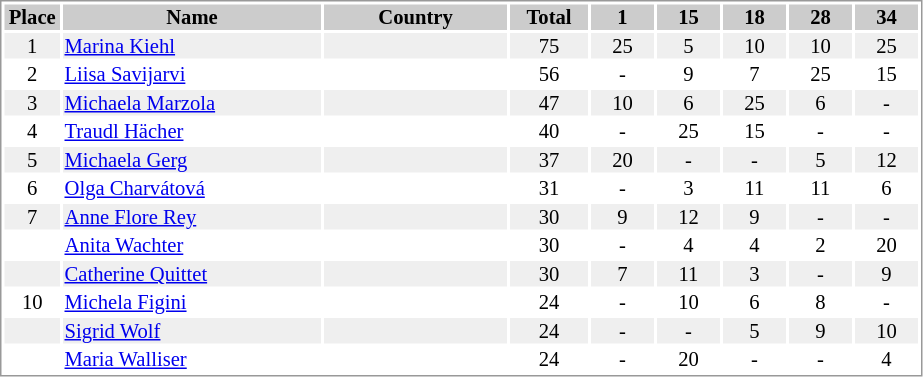<table border="0" style="border: 1px solid #999; background-color:#FFFFFF; text-align:center; font-size:86%; line-height:15px;">
<tr align="center" bgcolor="#CCCCCC">
<th width=35>Place</th>
<th width=170>Name</th>
<th width=120>Country</th>
<th width=50>Total</th>
<th width=40>1</th>
<th width=40>15</th>
<th width=40>18</th>
<th width=40>28</th>
<th width=40>34</th>
</tr>
<tr bgcolor="#EFEFEF">
<td>1</td>
<td align="left"><a href='#'>Marina Kiehl</a></td>
<td align="left"></td>
<td>75</td>
<td>25</td>
<td>5</td>
<td>10</td>
<td>10</td>
<td>25</td>
</tr>
<tr>
<td>2</td>
<td align="left"><a href='#'>Liisa Savijarvi</a></td>
<td align="left"></td>
<td>56</td>
<td>-</td>
<td>9</td>
<td>7</td>
<td>25</td>
<td>15</td>
</tr>
<tr bgcolor="#EFEFEF">
<td>3</td>
<td align="left"><a href='#'>Michaela Marzola</a></td>
<td align="left"></td>
<td>47</td>
<td>10</td>
<td>6</td>
<td>25</td>
<td>6</td>
<td>-</td>
</tr>
<tr>
<td>4</td>
<td align="left"><a href='#'>Traudl Hächer</a></td>
<td align="left"></td>
<td>40</td>
<td>-</td>
<td>25</td>
<td>15</td>
<td>-</td>
<td>-</td>
</tr>
<tr bgcolor="#EFEFEF">
<td>5</td>
<td align="left"><a href='#'>Michaela Gerg</a></td>
<td align="left"></td>
<td>37</td>
<td>20</td>
<td>-</td>
<td>-</td>
<td>5</td>
<td>12</td>
</tr>
<tr>
<td>6</td>
<td align="left"><a href='#'>Olga Charvátová</a></td>
<td align="left"></td>
<td>31</td>
<td>-</td>
<td>3</td>
<td>11</td>
<td>11</td>
<td>6</td>
</tr>
<tr bgcolor="#EFEFEF">
<td>7</td>
<td align="left"><a href='#'>Anne Flore Rey</a></td>
<td align="left"></td>
<td>30</td>
<td>9</td>
<td>12</td>
<td>9</td>
<td>-</td>
<td>-</td>
</tr>
<tr>
<td></td>
<td align="left"><a href='#'>Anita Wachter</a></td>
<td align="left"></td>
<td>30</td>
<td>-</td>
<td>4</td>
<td>4</td>
<td>2</td>
<td>20</td>
</tr>
<tr bgcolor="#EFEFEF">
<td></td>
<td align="left"><a href='#'>Catherine Quittet</a></td>
<td align="left"></td>
<td>30</td>
<td>7</td>
<td>11</td>
<td>3</td>
<td>-</td>
<td>9</td>
</tr>
<tr>
<td>10</td>
<td align="left"><a href='#'>Michela Figini</a></td>
<td align="left"></td>
<td>24</td>
<td>-</td>
<td>10</td>
<td>6</td>
<td>8</td>
<td>-</td>
</tr>
<tr bgcolor="#EFEFEF">
<td></td>
<td align="left"><a href='#'>Sigrid Wolf</a></td>
<td align="left"></td>
<td>24</td>
<td>-</td>
<td>-</td>
<td>5</td>
<td>9</td>
<td>10</td>
</tr>
<tr>
<td></td>
<td align="left"><a href='#'>Maria Walliser</a></td>
<td align="left"></td>
<td>24</td>
<td>-</td>
<td>20</td>
<td>-</td>
<td>-</td>
<td>4</td>
</tr>
</table>
